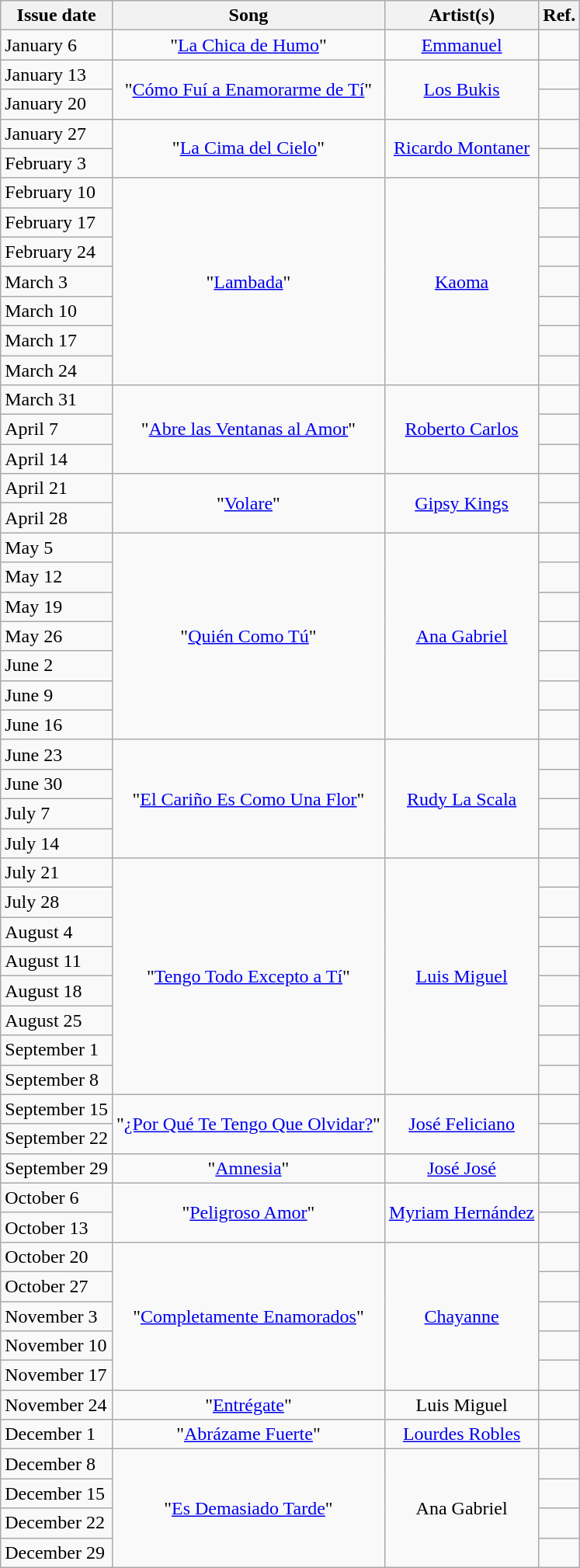<table class="wikitable">
<tr>
<th style="text-align: center;">Issue date</th>
<th style="text-align: center;">Song</th>
<th style="text-align: center;">Artist(s)</th>
<th style="text-align: center;">Ref.</th>
</tr>
<tr>
<td>January 6</td>
<td style="text-align: center;" rowspan="1">"<a href='#'>La Chica de Humo</a>"</td>
<td style="text-align: center;" rowspan="1"><a href='#'>Emmanuel</a></td>
<td style="text-align: center;"></td>
</tr>
<tr>
<td>January 13</td>
<td style="text-align: center;" rowspan="2">"<a href='#'>Cómo Fuí a Enamorarme de Tí</a>"</td>
<td style="text-align: center;" rowspan="2"><a href='#'>Los Bukis</a></td>
<td style="text-align: center;"></td>
</tr>
<tr>
<td>January 20</td>
<td style="text-align: center;"></td>
</tr>
<tr>
<td>January 27</td>
<td style="text-align: center;" rowspan="2">"<a href='#'>La Cima del Cielo</a>"</td>
<td style="text-align: center;" rowspan="2"><a href='#'>Ricardo Montaner</a></td>
<td style="text-align: center;"></td>
</tr>
<tr>
<td>February 3</td>
<td style="text-align: center;"></td>
</tr>
<tr>
<td>February 10</td>
<td style="text-align: center;" rowspan="7">"<a href='#'>Lambada</a>"</td>
<td style="text-align: center;" rowspan="7"><a href='#'>Kaoma</a></td>
<td style="text-align: center;"></td>
</tr>
<tr>
<td>February 17</td>
<td style="text-align: center;"></td>
</tr>
<tr>
<td>February 24</td>
<td style="text-align: center;"></td>
</tr>
<tr>
<td>March 3</td>
<td style="text-align: center;"></td>
</tr>
<tr>
<td>March 10</td>
<td style="text-align: center;"></td>
</tr>
<tr>
<td>March 17</td>
<td style="text-align: center;"></td>
</tr>
<tr>
<td>March 24</td>
<td style="text-align: center;"></td>
</tr>
<tr>
<td>March 31</td>
<td style="text-align: center;" rowspan="3">"<a href='#'>Abre las Ventanas al Amor</a>"</td>
<td style="text-align: center;" rowspan="3"><a href='#'>Roberto Carlos</a></td>
<td style="text-align: center;"></td>
</tr>
<tr>
<td>April 7</td>
<td style="text-align: center;"></td>
</tr>
<tr>
<td>April 14</td>
<td style="text-align: center;"></td>
</tr>
<tr>
<td>April 21</td>
<td style="text-align: center;" rowspan="2">"<a href='#'>Volare</a>"</td>
<td style="text-align: center;" rowspan="2"><a href='#'>Gipsy Kings</a></td>
<td style="text-align: center;"></td>
</tr>
<tr>
<td>April 28</td>
<td style="text-align: center;"></td>
</tr>
<tr>
<td>May 5</td>
<td style="text-align: center;" rowspan="7">"<a href='#'>Quién Como Tú</a>"</td>
<td style="text-align: center;" rowspan="7"><a href='#'>Ana Gabriel</a></td>
<td style="text-align: center;"></td>
</tr>
<tr>
<td>May 12</td>
<td style="text-align: center;"></td>
</tr>
<tr>
<td>May 19</td>
<td style="text-align: center;"></td>
</tr>
<tr>
<td>May 26</td>
<td style="text-align: center;"></td>
</tr>
<tr>
<td>June 2</td>
<td style="text-align: center;"></td>
</tr>
<tr>
<td>June 9</td>
<td style="text-align: center;"></td>
</tr>
<tr>
<td>June 16</td>
<td style="text-align: center;"></td>
</tr>
<tr>
<td>June 23</td>
<td style="text-align: center;" rowspan="4">"<a href='#'>El Cariño Es Como Una Flor</a>"</td>
<td style="text-align: center;" rowspan="4"><a href='#'>Rudy La Scala</a></td>
<td style="text-align: center;"></td>
</tr>
<tr>
<td>June 30</td>
<td style="text-align: center;"></td>
</tr>
<tr>
<td>July 7</td>
<td style="text-align: center;"></td>
</tr>
<tr>
<td>July 14</td>
<td style="text-align: center;"></td>
</tr>
<tr>
<td>July 21</td>
<td style="text-align: center;" rowspan="8">"<a href='#'>Tengo Todo Excepto a Tí</a>"</td>
<td style="text-align: center;" rowspan="8"><a href='#'>Luis Miguel</a></td>
<td style="text-align: center;"></td>
</tr>
<tr>
<td>July 28</td>
<td style="text-align: center;"></td>
</tr>
<tr>
<td>August 4</td>
<td style="text-align: center;"></td>
</tr>
<tr>
<td>August 11</td>
<td style="text-align: center;"></td>
</tr>
<tr>
<td>August 18</td>
<td style="text-align: center;"></td>
</tr>
<tr>
<td>August 25</td>
<td style="text-align: center;"></td>
</tr>
<tr>
<td>September 1</td>
<td style="text-align: center;"></td>
</tr>
<tr>
<td>September 8</td>
<td style="text-align: center;"></td>
</tr>
<tr>
<td>September 15</td>
<td style="text-align: center;" rowspan="2">"<a href='#'>¿Por Qué Te Tengo Que Olvidar?</a>"</td>
<td style="text-align: center;" rowspan="2"><a href='#'>José Feliciano</a></td>
<td style="text-align: center;"></td>
</tr>
<tr>
<td>September 22</td>
<td style="text-align: center;"></td>
</tr>
<tr>
<td>September 29</td>
<td style="text-align: center;" rowspan="1">"<a href='#'>Amnesia</a>"</td>
<td style="text-align: center;" rowspan="1"><a href='#'>José José</a></td>
<td style="text-align: center;"></td>
</tr>
<tr>
<td>October 6</td>
<td style="text-align: center;" rowspan="2">"<a href='#'>Peligroso Amor</a>"</td>
<td style="text-align: center;" rowspan="2"><a href='#'>Myriam Hernández</a></td>
<td style="text-align: center;"></td>
</tr>
<tr>
<td>October 13</td>
<td style="text-align: center;"></td>
</tr>
<tr>
<td>October 20</td>
<td style="text-align: center;" rowspan="5">"<a href='#'>Completamente Enamorados</a>"</td>
<td style="text-align: center;" rowspan="5"><a href='#'>Chayanne</a></td>
<td style="text-align: center;"></td>
</tr>
<tr>
<td>October 27</td>
<td style="text-align: center;"></td>
</tr>
<tr>
<td>November 3</td>
<td style="text-align: center;"></td>
</tr>
<tr>
<td>November 10</td>
<td style="text-align: center;"></td>
</tr>
<tr>
<td>November 17</td>
<td style="text-align: center;"></td>
</tr>
<tr>
<td>November 24</td>
<td style="text-align: center;" rowspan="1">"<a href='#'>Entrégate</a>"</td>
<td style="text-align: center;" rowspan="1">Luis Miguel</td>
<td style="text-align: center;"></td>
</tr>
<tr>
<td>December 1</td>
<td style="text-align: center;" rowspan="1">"<a href='#'>Abrázame Fuerte</a>"</td>
<td style="text-align: center;" rowspan="1"><a href='#'>Lourdes Robles</a></td>
<td style="text-align: center;"></td>
</tr>
<tr>
<td>December 8</td>
<td style="text-align: center;" rowspan="4">"<a href='#'>Es Demasiado Tarde</a>"</td>
<td style="text-align: center;" rowspan="4">Ana Gabriel</td>
<td style="text-align: center;"></td>
</tr>
<tr>
<td>December 15</td>
<td style="text-align: center;"></td>
</tr>
<tr>
<td>December 22</td>
<td style="text-align: center;"></td>
</tr>
<tr>
<td>December 29</td>
<td style="text-align: center;"></td>
</tr>
</table>
